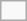<table class="infobox">
<tr>
<td></td>
<td></td>
</tr>
</table>
